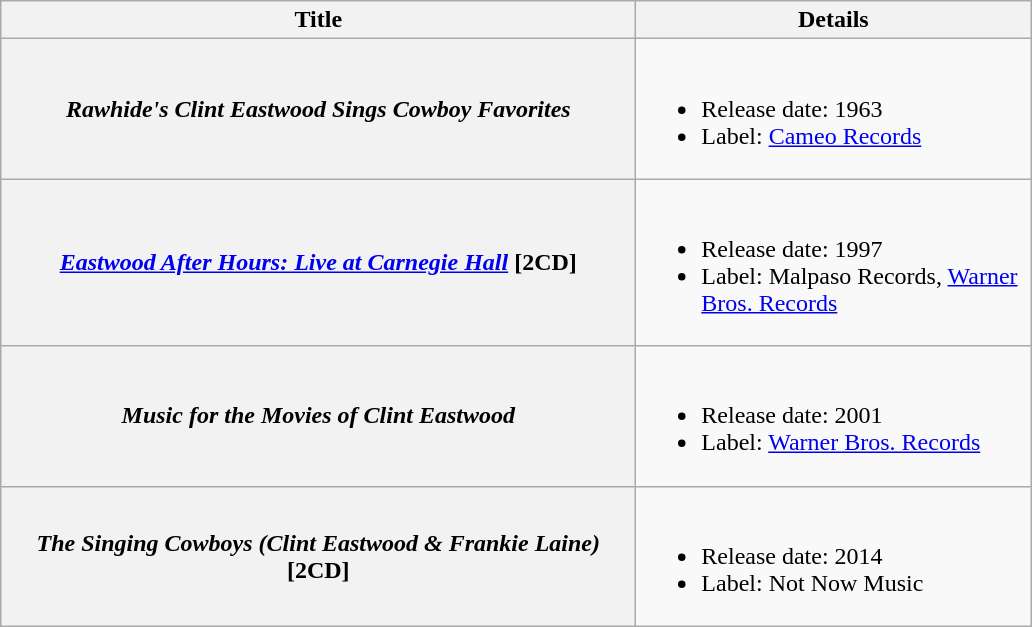<table class="wikitable plainrowheaders">
<tr>
<th style="width:26em;">Title</th>
<th style="width:16em;">Details</th>
</tr>
<tr>
<th scope="row"><em>Rawhide's Clint Eastwood Sings Cowboy Favorites</em></th>
<td><br><ul><li>Release date: 1963</li><li>Label: <a href='#'>Cameo Records</a></li></ul></td>
</tr>
<tr>
<th scope="row"><em><a href='#'>Eastwood After Hours: Live at Carnegie Hall</a></em> [2CD]</th>
<td><br><ul><li>Release date: 1997</li><li>Label: Malpaso Records, <a href='#'>Warner Bros. Records</a></li></ul></td>
</tr>
<tr>
<th scope="row"><em>Music for the Movies of Clint Eastwood</em></th>
<td><br><ul><li>Release date: 2001</li><li>Label: <a href='#'>Warner Bros. Records</a></li></ul></td>
</tr>
<tr>
<th scope="row"><em>The Singing Cowboys (Clint Eastwood & Frankie Laine)</em> [2CD]</th>
<td><br><ul><li>Release date: 2014</li><li>Label: Not Now Music</li></ul></td>
</tr>
</table>
